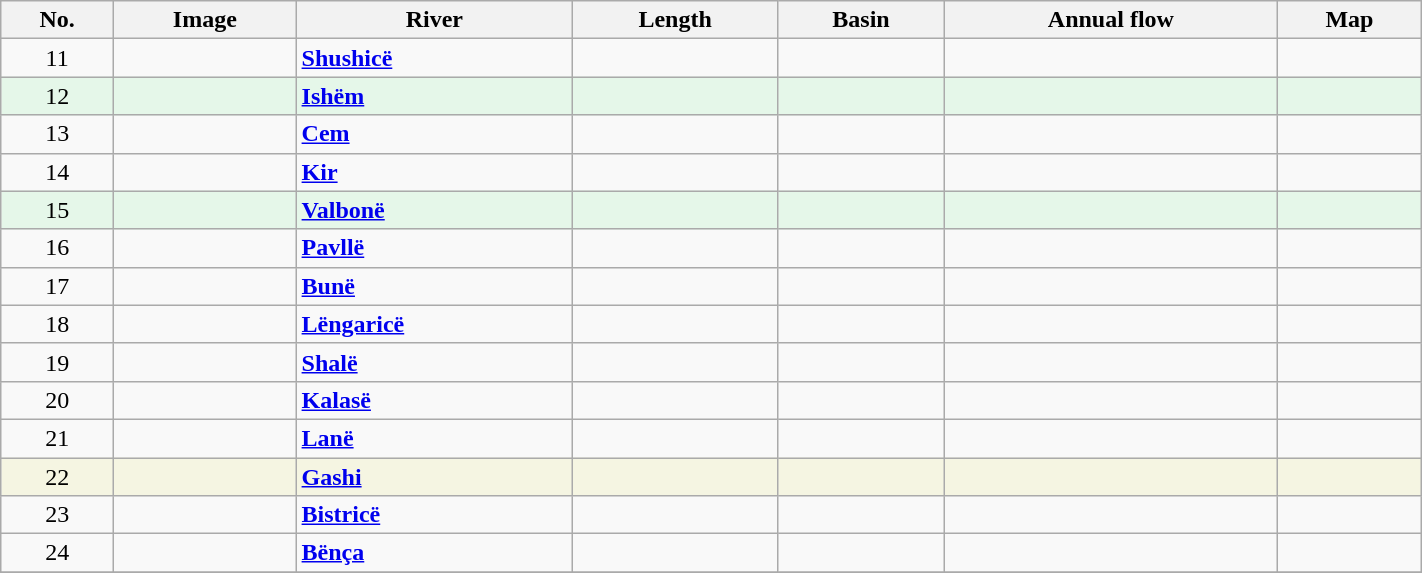<table class="wikitable sortable"; width="75%">
<tr>
<th>No.</th>
<th class="unsortable">Image</th>
<th>River</th>
<th>Length</th>
<th>Basin</th>
<th>Annual flow</th>
<th class="unsortable">Map</th>
</tr>
<tr>
<td align="center">11</td>
<td></td>
<td><strong><a href='#'>Shushicë</a></strong></td>
<td></td>
<td></td>
<td></td>
<td></td>
</tr>
<tr bgcolor="#e5f7e9">
<td align="center">12</td>
<td></td>
<td><strong><a href='#'>Ishëm</a></strong></td>
<td></td>
<td></td>
<td></td>
<td></td>
</tr>
<tr>
<td align="center">13</td>
<td></td>
<td><strong><a href='#'>Cem</a></strong></td>
<td></td>
<td></td>
<td></td>
<td></td>
</tr>
<tr>
<td align="center">14</td>
<td></td>
<td><strong><a href='#'>Kir</a></strong></td>
<td></td>
<td></td>
<td></td>
<td></td>
</tr>
<tr bgcolor="#e5f7e9">
<td align="center">15</td>
<td></td>
<td><strong><a href='#'>Valbonë</a></strong></td>
<td></td>
<td></td>
<td></td>
<td></td>
</tr>
<tr>
<td align="center">16</td>
<td></td>
<td><strong><a href='#'>Pavllë</a></strong></td>
<td></td>
<td></td>
<td></td>
<td></td>
</tr>
<tr>
<td align="center">17</td>
<td></td>
<td><strong><a href='#'>Bunë</a></strong></td>
<td></td>
<td></td>
<td></td>
<td></td>
</tr>
<tr>
<td align="center">18</td>
<td></td>
<td><strong><a href='#'>Lëngaricë</a></strong></td>
<td></td>
<td></td>
<td></td>
<td></td>
</tr>
<tr>
<td align="center">19</td>
<td></td>
<td><strong><a href='#'>Shalë</a></strong></td>
<td></td>
<td></td>
<td></td>
<td></td>
</tr>
<tr>
<td align="center">20</td>
<td></td>
<td><strong><a href='#'>Kalasë</a></strong></td>
<td></td>
<td></td>
<td></td>
<td></td>
</tr>
<tr>
<td align="center">21</td>
<td></td>
<td><strong><a href='#'>Lanë</a></strong></td>
<td></td>
<td></td>
<td></td>
<td></td>
</tr>
<tr bgcolor="#f5f5e2">
<td align="center">22</td>
<td></td>
<td><strong><a href='#'>Gashi</a></strong></td>
<td></td>
<td></td>
<td></td>
<td></td>
</tr>
<tr>
<td align="center">23</td>
<td></td>
<td><strong><a href='#'>Bistricë</a></strong></td>
<td></td>
<td></td>
<td></td>
<td></td>
</tr>
<tr>
<td align="center">24</td>
<td></td>
<td><strong><a href='#'>Bënça</a></strong></td>
<td></td>
<td></td>
<td></td>
<td></td>
</tr>
<tr>
</tr>
</table>
